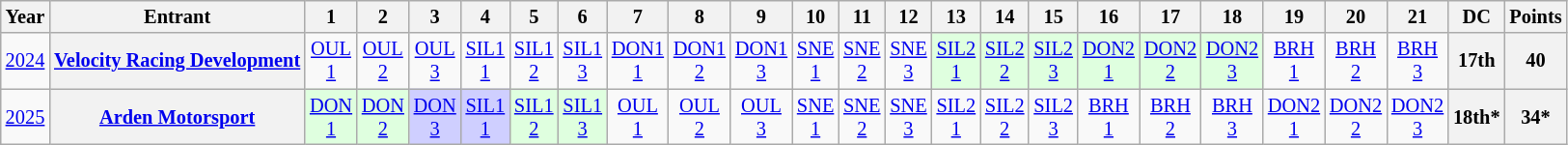<table class="wikitable" style="text-align:center; font-size:85%;">
<tr>
<th>Year</th>
<th>Entrant</th>
<th>1</th>
<th>2</th>
<th>3</th>
<th>4</th>
<th>5</th>
<th>6</th>
<th>7</th>
<th>8</th>
<th>9</th>
<th>10</th>
<th>11</th>
<th>12</th>
<th>13</th>
<th>14</th>
<th>15</th>
<th>16</th>
<th>17</th>
<th>18</th>
<th>19</th>
<th>20</th>
<th>21</th>
<th>DC</th>
<th>Points</th>
</tr>
<tr>
<td><a href='#'>2024</a></td>
<th nowrap><a href='#'>Velocity Racing Development</a></th>
<td><a href='#'>OUL<br>1</a></td>
<td><a href='#'>OUL<br>2</a></td>
<td><a href='#'>OUL<br>3</a></td>
<td><a href='#'>SIL1<br>1</a></td>
<td><a href='#'>SIL1<br>2</a></td>
<td><a href='#'>SIL1<br>3</a></td>
<td><a href='#'>DON1<br>1</a></td>
<td><a href='#'>DON1<br>2</a></td>
<td><a href='#'>DON1<br>3</a></td>
<td><a href='#'>SNE<br>1</a></td>
<td><a href='#'>SNE<br>2</a></td>
<td><a href='#'>SNE<br>3</a></td>
<td style="background:#DFFFDF;"><a href='#'>SIL2<br>1</a><br></td>
<td style="background:#DFFFDF;"><a href='#'>SIL2<br>2</a><br></td>
<td style="background:#DFFFDF;"><a href='#'>SIL2<br>3</a><br></td>
<td style="background:#DFFFDF;"><a href='#'>DON2<br>1</a><br></td>
<td style="background:#DFFFDF;"><a href='#'>DON2<br>2</a><br></td>
<td style="background:#DFFFDF;"><a href='#'>DON2<br>3</a><br></td>
<td><a href='#'>BRH<br>1</a></td>
<td><a href='#'>BRH<br>2</a></td>
<td><a href='#'>BRH<br>3</a></td>
<th>17th</th>
<th>40</th>
</tr>
<tr>
<td><a href='#'>2025</a></td>
<th nowrap><a href='#'>Arden Motorsport</a></th>
<td style="background:#DFFFDF;"><a href='#'>DON<br>1</a><br></td>
<td style="background:#DFFFDF;"><a href='#'>DON<br>2</a><br></td>
<td style="background:#CFCFFF;"><a href='#'>DON<br>3</a><br></td>
<td style="background:#CFCFFF;"><a href='#'>SIL1<br>1</a><br></td>
<td style="background:#DFFFDF;"><a href='#'>SIL1<br>2</a><br></td>
<td style="background:#DFFFDF;"><a href='#'>SIL1<br>3</a><br></td>
<td><a href='#'>OUL<br>1</a></td>
<td><a href='#'>OUL<br>2</a></td>
<td><a href='#'>OUL<br>3</a></td>
<td><a href='#'>SNE<br>1</a></td>
<td><a href='#'>SNE<br>2</a></td>
<td><a href='#'>SNE<br>3</a></td>
<td><a href='#'>SIL2<br>1</a></td>
<td><a href='#'>SIL2<br>2</a></td>
<td><a href='#'>SIL2<br>3</a></td>
<td><a href='#'>BRH<br>1</a></td>
<td><a href='#'>BRH<br>2</a></td>
<td><a href='#'>BRH<br>3</a></td>
<td><a href='#'>DON2<br>1</a></td>
<td><a href='#'>DON2<br>2</a></td>
<td><a href='#'>DON2<br>3</a></td>
<th>18th*</th>
<th>34*</th>
</tr>
</table>
